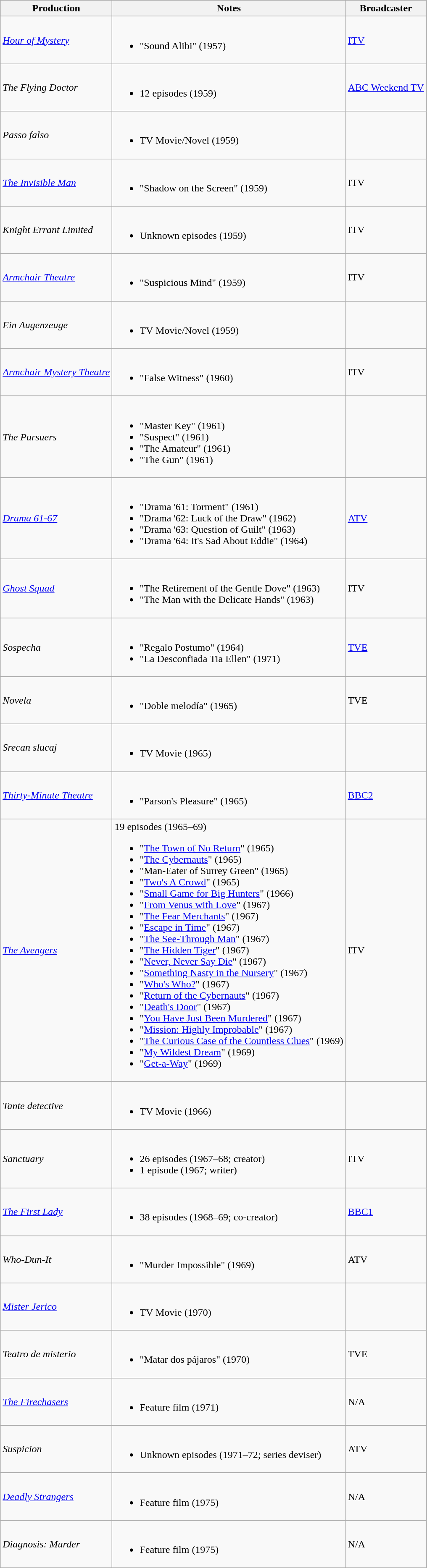<table class="wikitable">
<tr style="background:#ccc; text-align:center;">
<th>Production</th>
<th>Notes</th>
<th>Broadcaster</th>
</tr>
<tr>
<td><em><a href='#'>Hour of Mystery</a></em></td>
<td><br><ul><li>"Sound Alibi" (1957)</li></ul></td>
<td><a href='#'>ITV</a></td>
</tr>
<tr>
<td><em>The Flying Doctor</em></td>
<td><br><ul><li>12 episodes (1959)</li></ul></td>
<td><a href='#'>ABC Weekend TV</a></td>
</tr>
<tr>
<td><em>Passo falso</em></td>
<td><br><ul><li>TV Movie/Novel (1959)</li></ul></td>
<td></td>
</tr>
<tr>
<td><em><a href='#'>The Invisible Man</a></em></td>
<td><br><ul><li>"Shadow on the Screen" (1959)</li></ul></td>
<td>ITV</td>
</tr>
<tr>
<td><em>Knight Errant Limited</em></td>
<td><br><ul><li>Unknown episodes (1959)</li></ul></td>
<td>ITV</td>
</tr>
<tr>
<td><em><a href='#'>Armchair Theatre</a></em></td>
<td><br><ul><li>"Suspicious Mind" (1959)</li></ul></td>
<td>ITV</td>
</tr>
<tr>
<td><em>Ein Augenzeuge</em></td>
<td><br><ul><li>TV Movie/Novel (1959)</li></ul></td>
<td></td>
</tr>
<tr>
<td><em><a href='#'>Armchair Mystery Theatre</a></em></td>
<td><br><ul><li>"False Witness" (1960)</li></ul></td>
<td>ITV</td>
</tr>
<tr>
<td><em>The Pursuers</em></td>
<td><br><ul><li>"Master Key" (1961)</li><li>"Suspect" (1961)</li><li>"The Amateur" (1961)</li><li>"The Gun" (1961)</li></ul></td>
<td></td>
</tr>
<tr>
<td><em><a href='#'>Drama 61-67</a></em></td>
<td><br><ul><li>"Drama '61: Torment" (1961)</li><li>"Drama '62: Luck of the Draw" (1962)</li><li>"Drama '63: Question of Guilt" (1963)</li><li>"Drama '64: It's Sad About Eddie" (1964)</li></ul></td>
<td><a href='#'>ATV</a></td>
</tr>
<tr>
<td><em><a href='#'>Ghost Squad</a></em></td>
<td><br><ul><li>"The Retirement of the Gentle Dove" (1963)</li><li>"The Man with the Delicate Hands" (1963)</li></ul></td>
<td>ITV</td>
</tr>
<tr>
<td><em>Sospecha</em></td>
<td><br><ul><li>"Regalo Postumo" (1964)</li><li>"La Desconfiada Tia Ellen" (1971)</li></ul></td>
<td><a href='#'>TVE</a></td>
</tr>
<tr>
<td><em>Novela</em></td>
<td><br><ul><li>"Doble melodía" (1965)</li></ul></td>
<td>TVE</td>
</tr>
<tr>
<td><em>Srecan slucaj</em></td>
<td><br><ul><li>TV Movie (1965)</li></ul></td>
<td></td>
</tr>
<tr>
<td><em><a href='#'>Thirty-Minute Theatre</a></em></td>
<td><br><ul><li>"Parson's Pleasure" (1965)</li></ul></td>
<td><a href='#'>BBC2</a></td>
</tr>
<tr>
<td><em><a href='#'>The Avengers</a></em></td>
<td>19 episodes (1965–69)<br><ul><li>"<a href='#'>The Town of No Return</a>" (1965)</li><li>"<a href='#'>The Cybernauts</a>" (1965)</li><li>"Man-Eater of Surrey Green" (1965)</li><li>"<a href='#'>Two's A Crowd</a>" (1965)</li><li>"<a href='#'>Small Game for Big Hunters</a>" (1966)</li><li>"<a href='#'>From Venus with Love</a>" (1967)</li><li>"<a href='#'>The Fear Merchants</a>" (1967)</li><li>"<a href='#'>Escape in Time</a>" (1967)</li><li>"<a href='#'>The See-Through Man</a>" (1967)</li><li>"<a href='#'>The Hidden Tiger</a>" (1967)</li><li>"<a href='#'>Never, Never Say Die</a>" (1967)</li><li>"<a href='#'>Something Nasty in the Nursery</a>" (1967)</li><li>"<a href='#'>Who's Who?</a>" (1967)</li><li>"<a href='#'>Return of the Cybernauts</a>" (1967)</li><li>"<a href='#'>Death's Door</a>" (1967)</li><li>"<a href='#'>You Have Just Been Murdered</a>" (1967)</li><li>"<a href='#'>Mission: Highly Improbable</a>" (1967)</li><li>"<a href='#'>The Curious Case of the Countless Clues</a>" (1969)</li><li>"<a href='#'>My Wildest Dream</a>" (1969)</li><li>"<a href='#'>Get-a-Way</a>" (1969)</li></ul></td>
<td>ITV</td>
</tr>
<tr>
<td><em>Tante detective</em></td>
<td><br><ul><li>TV Movie (1966)</li></ul></td>
<td></td>
</tr>
<tr>
<td><em>Sanctuary</em></td>
<td><br><ul><li>26 episodes (1967–68; creator)</li><li>1 episode (1967; writer)</li></ul></td>
<td>ITV</td>
</tr>
<tr>
<td><em><a href='#'>The First Lady</a></em></td>
<td><br><ul><li>38 episodes (1968–69; co-creator)</li></ul></td>
<td><a href='#'>BBC1</a></td>
</tr>
<tr>
<td><em>Who-Dun-It</em></td>
<td><br><ul><li>"Murder Impossible" (1969)</li></ul></td>
<td>ATV</td>
</tr>
<tr>
<td><em><a href='#'>Mister Jerico</a></em></td>
<td><br><ul><li>TV Movie (1970)</li></ul></td>
<td></td>
</tr>
<tr>
<td><em>Teatro de misterio</em></td>
<td><br><ul><li>"Matar dos pájaros" (1970)</li></ul></td>
<td>TVE</td>
</tr>
<tr>
<td><em><a href='#'>The Firechasers</a></em></td>
<td><br><ul><li>Feature film (1971)</li></ul></td>
<td>N/A</td>
</tr>
<tr>
<td><em>Suspicion</em></td>
<td><br><ul><li>Unknown episodes (1971–72; series deviser)</li></ul></td>
<td>ATV</td>
</tr>
<tr>
<td><em><a href='#'>Deadly Strangers</a></em></td>
<td><br><ul><li>Feature film (1975)</li></ul></td>
<td>N/A</td>
</tr>
<tr>
<td><em>Diagnosis: Murder</em></td>
<td><br><ul><li>Feature film (1975)</li></ul></td>
<td>N/A</td>
</tr>
</table>
